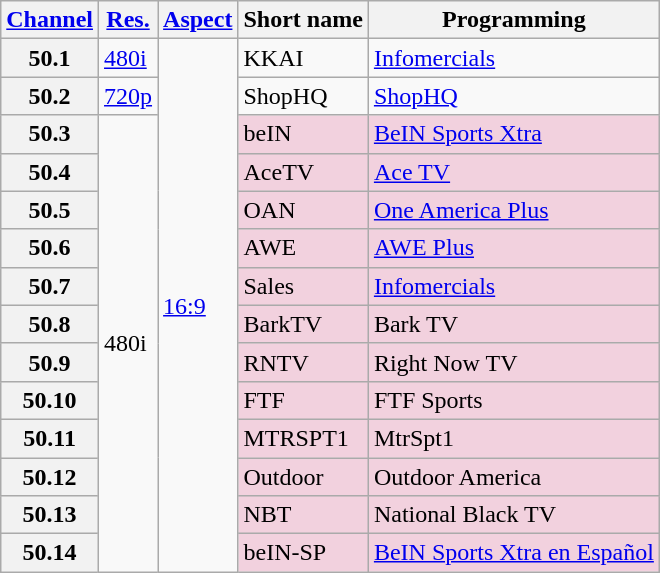<table class="wikitable">
<tr>
<th scope = "col"><a href='#'>Channel</a></th>
<th scope = "col"><a href='#'>Res.</a></th>
<th scope = "col"><a href='#'>Aspect</a></th>
<th scope = "col">Short name</th>
<th scope = "col">Programming</th>
</tr>
<tr>
<th scope = "row">50.1</th>
<td><a href='#'>480i</a></td>
<td rowspan=14><a href='#'>16:9</a></td>
<td>KKAI</td>
<td><a href='#'>Infomercials</a></td>
</tr>
<tr>
<th scope = "row">50.2</th>
<td><a href='#'>720p</a></td>
<td>ShopHQ</td>
<td><a href='#'>ShopHQ</a></td>
</tr>
<tr>
<th scope = "row">50.3</th>
<td rowspan=12>480i</td>
<td style="background-color: #f2d1de;">beIN</td>
<td style="background-color: #f2d1de;"><a href='#'>BeIN Sports Xtra</a> </td>
</tr>
<tr>
<th scope = "row">50.4</th>
<td style="background-color: #f2d1de;">AceTV</td>
<td style="background-color: #f2d1de;"><a href='#'>Ace TV</a> </td>
</tr>
<tr>
<th scope = "row">50.5</th>
<td style="background-color: #f2d1de;">OAN</td>
<td style="background-color: #f2d1de;"><a href='#'>One America Plus</a> </td>
</tr>
<tr>
<th scope = "row">50.6</th>
<td style="background-color: #f2d1de;">AWE</td>
<td style="background-color: #f2d1de;"><a href='#'>AWE Plus</a> </td>
</tr>
<tr>
<th scope = "row">50.7</th>
<td style="background-color: #f2d1de;">Sales</td>
<td style="background-color: #f2d1de;"><a href='#'>Infomercials</a> </td>
</tr>
<tr>
<th scope = "row">50.8</th>
<td style="background-color: #f2d1de;">BarkTV</td>
<td style="background-color: #f2d1de;">Bark TV </td>
</tr>
<tr>
<th scope = "row">50.9</th>
<td style="background-color: #f2d1de;">RNTV</td>
<td style="background-color: #f2d1de;">Right Now TV </td>
</tr>
<tr>
<th scope = "row">50.10</th>
<td style="background-color: #f2d1de;">FTF</td>
<td style="background-color: #f2d1de;">FTF Sports </td>
</tr>
<tr>
<th scope = "row">50.11</th>
<td style="background-color: #f2d1de;">MTRSPT1</td>
<td style="background-color: #f2d1de;">MtrSpt1 </td>
</tr>
<tr>
<th scope = "row">50.12</th>
<td style="background-color: #f2d1de;">Outdoor</td>
<td style="background-color: #f2d1de;">Outdoor America </td>
</tr>
<tr>
<th scope = "row">50.13</th>
<td style="background-color: #f2d1de;">NBT</td>
<td style="background-color: #f2d1de;">National Black TV </td>
</tr>
<tr>
<th scope = "row">50.14</th>
<td style="background-color: #f2d1de;">beIN-SP</td>
<td style="background-color: #f2d1de;"><a href='#'>BeIN Sports Xtra en Español</a> </td>
</tr>
</table>
